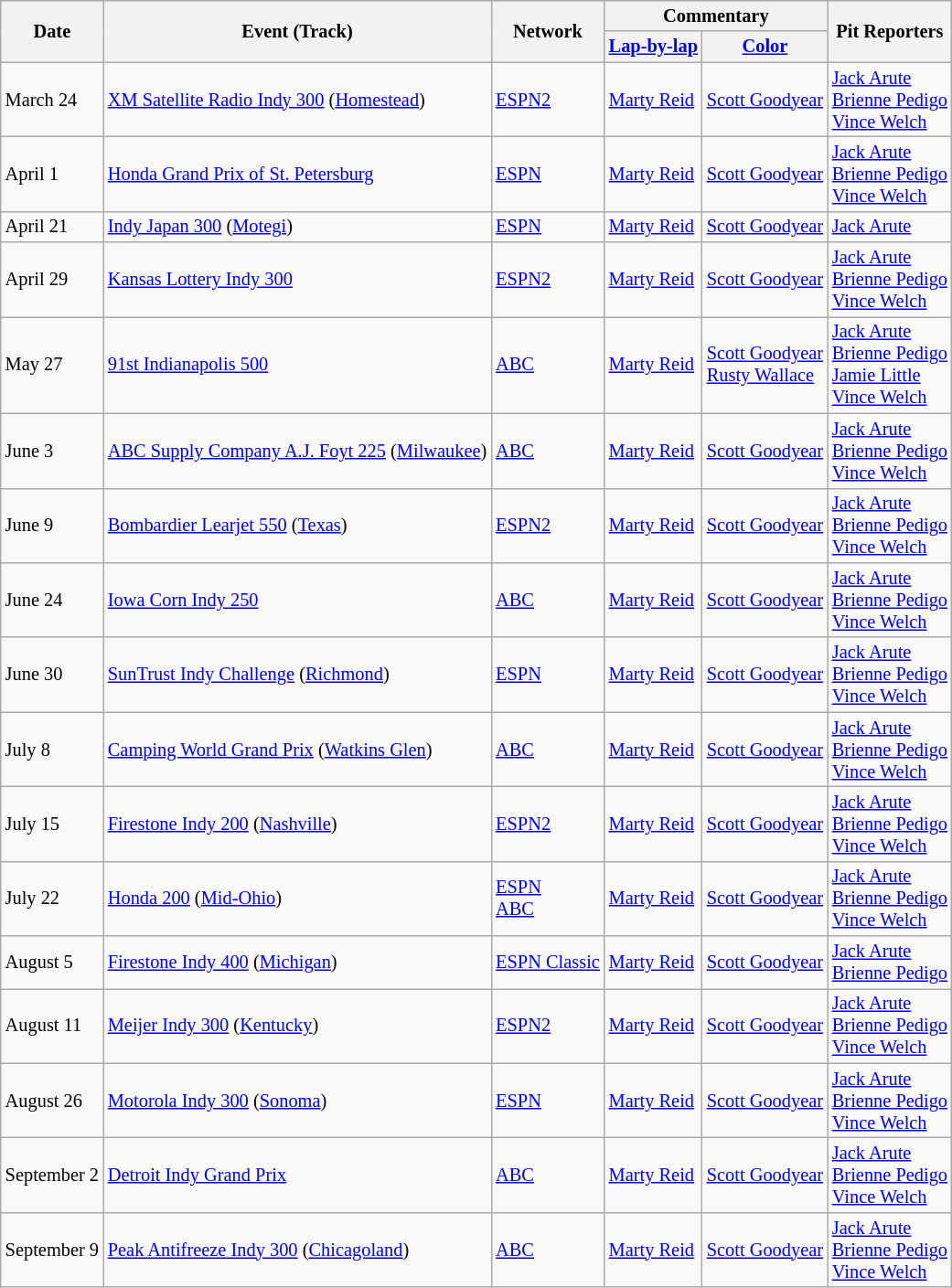<table class="wikitable" style="font-size: 85%;">
<tr>
<th rowspan=2>Date</th>
<th rowspan=2>Event (Track)</th>
<th rowspan=2>Network</th>
<th colspan=2>Commentary</th>
<th rowspan=2>Pit Reporters</th>
</tr>
<tr>
<th><a href='#'>Lap-by-lap</a></th>
<th><a href='#'>Color</a></th>
</tr>
<tr>
<td>March 24</td>
<td><a href='#'>XM Satellite Radio Indy 300</a> (<a href='#'>Homestead</a>)</td>
<td><a href='#'>ESPN2</a></td>
<td><a href='#'>Marty Reid</a></td>
<td><a href='#'>Scott Goodyear</a></td>
<td><a href='#'>Jack Arute</a><br><a href='#'>Brienne Pedigo</a><br><a href='#'>Vince Welch</a></td>
</tr>
<tr>
<td>April 1</td>
<td><a href='#'>Honda Grand Prix of St. Petersburg</a></td>
<td><a href='#'>ESPN</a></td>
<td><a href='#'>Marty Reid</a></td>
<td><a href='#'>Scott Goodyear</a></td>
<td><a href='#'>Jack Arute</a><br><a href='#'>Brienne Pedigo</a><br><a href='#'>Vince Welch</a></td>
</tr>
<tr>
<td>April 21</td>
<td><a href='#'>Indy Japan 300</a> (<a href='#'>Motegi</a>)</td>
<td><a href='#'>ESPN</a></td>
<td><a href='#'>Marty Reid</a></td>
<td><a href='#'>Scott Goodyear</a></td>
<td><a href='#'>Jack Arute</a></td>
</tr>
<tr>
<td>April 29</td>
<td><a href='#'>Kansas Lottery Indy 300</a></td>
<td><a href='#'>ESPN2</a></td>
<td><a href='#'>Marty Reid</a></td>
<td><a href='#'>Scott Goodyear</a></td>
<td><a href='#'>Jack Arute</a><br><a href='#'>Brienne Pedigo</a><br><a href='#'>Vince Welch</a></td>
</tr>
<tr>
<td>May 27</td>
<td><a href='#'>91st Indianapolis 500</a></td>
<td><a href='#'>ABC</a></td>
<td><a href='#'>Marty Reid</a></td>
<td><a href='#'>Scott Goodyear</a><br><a href='#'>Rusty Wallace</a></td>
<td><a href='#'>Jack Arute</a><br><a href='#'>Brienne Pedigo</a><br><a href='#'>Jamie Little</a><br><a href='#'>Vince Welch</a></td>
</tr>
<tr>
<td>June 3</td>
<td><a href='#'>ABC Supply Company A.J. Foyt 225</a> (<a href='#'>Milwaukee</a>)</td>
<td><a href='#'>ABC</a></td>
<td><a href='#'>Marty Reid</a></td>
<td><a href='#'>Scott Goodyear</a></td>
<td><a href='#'>Jack Arute</a><br><a href='#'>Brienne Pedigo</a><br><a href='#'>Vince Welch</a></td>
</tr>
<tr>
<td>June 9</td>
<td><a href='#'>Bombardier Learjet 550</a> (<a href='#'>Texas</a>)</td>
<td><a href='#'>ESPN2</a></td>
<td><a href='#'>Marty Reid</a></td>
<td><a href='#'>Scott Goodyear</a></td>
<td><a href='#'>Jack Arute</a><br><a href='#'>Brienne Pedigo</a><br><a href='#'>Vince Welch</a></td>
</tr>
<tr>
<td>June 24</td>
<td><a href='#'>Iowa Corn Indy 250</a></td>
<td><a href='#'>ABC</a></td>
<td><a href='#'>Marty Reid</a></td>
<td><a href='#'>Scott Goodyear</a></td>
<td><a href='#'>Jack Arute</a><br><a href='#'>Brienne Pedigo</a><br><a href='#'>Vince Welch</a></td>
</tr>
<tr>
<td>June 30</td>
<td><a href='#'>SunTrust Indy Challenge</a> (<a href='#'>Richmond</a>)</td>
<td><a href='#'>ESPN</a></td>
<td><a href='#'>Marty Reid</a></td>
<td><a href='#'>Scott Goodyear</a></td>
<td><a href='#'>Jack Arute</a><br><a href='#'>Brienne Pedigo</a><br><a href='#'>Vince Welch</a></td>
</tr>
<tr>
<td>July 8</td>
<td><a href='#'>Camping World Grand Prix</a> (<a href='#'>Watkins Glen</a>)</td>
<td><a href='#'>ABC</a></td>
<td><a href='#'>Marty Reid</a></td>
<td><a href='#'>Scott Goodyear</a></td>
<td><a href='#'>Jack Arute</a><br><a href='#'>Brienne Pedigo</a><br><a href='#'>Vince Welch</a></td>
</tr>
<tr>
<td>July 15</td>
<td><a href='#'>Firestone Indy 200</a> (<a href='#'>Nashville</a>)</td>
<td><a href='#'>ESPN2</a></td>
<td><a href='#'>Marty Reid</a></td>
<td><a href='#'>Scott Goodyear</a></td>
<td><a href='#'>Jack Arute</a><br><a href='#'>Brienne Pedigo</a><br><a href='#'>Vince Welch</a></td>
</tr>
<tr>
<td>July 22</td>
<td><a href='#'>Honda 200</a> (<a href='#'>Mid-Ohio</a>)</td>
<td><a href='#'>ESPN</a><br><a href='#'>ABC</a></td>
<td><a href='#'>Marty Reid</a></td>
<td><a href='#'>Scott Goodyear</a></td>
<td><a href='#'>Jack Arute</a><br><a href='#'>Brienne Pedigo</a><br><a href='#'>Vince Welch</a></td>
</tr>
<tr>
<td>August 5</td>
<td><a href='#'>Firestone Indy 400</a> (<a href='#'>Michigan</a>)</td>
<td><a href='#'>ESPN Classic</a></td>
<td><a href='#'>Marty Reid</a></td>
<td><a href='#'>Scott Goodyear</a></td>
<td><a href='#'>Jack Arute</a><br><a href='#'>Brienne Pedigo</a></td>
</tr>
<tr>
<td>August 11</td>
<td><a href='#'>Meijer Indy 300</a> (<a href='#'>Kentucky</a>)</td>
<td><a href='#'>ESPN2</a></td>
<td><a href='#'>Marty Reid</a></td>
<td><a href='#'>Scott Goodyear</a></td>
<td><a href='#'>Jack Arute</a><br><a href='#'>Brienne Pedigo</a><br><a href='#'>Vince Welch</a></td>
</tr>
<tr>
<td>August 26</td>
<td><a href='#'>Motorola Indy 300</a> (<a href='#'>Sonoma</a>)</td>
<td><a href='#'>ESPN</a></td>
<td><a href='#'>Marty Reid</a></td>
<td><a href='#'>Scott Goodyear</a></td>
<td><a href='#'>Jack Arute</a><br><a href='#'>Brienne Pedigo</a><br><a href='#'>Vince Welch</a></td>
</tr>
<tr>
<td>September 2</td>
<td><a href='#'>Detroit Indy Grand Prix</a></td>
<td><a href='#'>ABC</a></td>
<td><a href='#'>Marty Reid</a></td>
<td><a href='#'>Scott Goodyear</a></td>
<td><a href='#'>Jack Arute</a><br><a href='#'>Brienne Pedigo</a><br><a href='#'>Vince Welch</a></td>
</tr>
<tr>
<td>September 9</td>
<td><a href='#'>Peak Antifreeze Indy 300</a> (<a href='#'>Chicagoland</a>)</td>
<td><a href='#'>ABC</a></td>
<td><a href='#'>Marty Reid</a></td>
<td><a href='#'>Scott Goodyear</a></td>
<td><a href='#'>Jack Arute</a><br><a href='#'>Brienne Pedigo</a><br><a href='#'>Vince Welch</a></td>
</tr>
</table>
